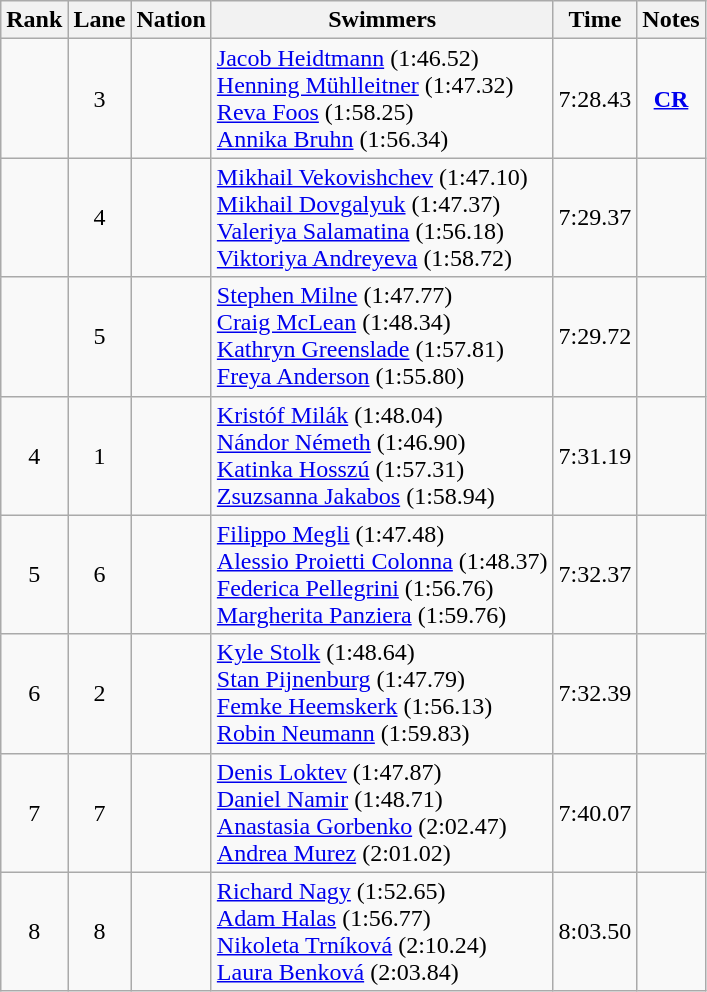<table class="wikitable sortable" style="text-align:center">
<tr>
<th>Rank</th>
<th>Lane</th>
<th>Nation</th>
<th>Swimmers</th>
<th>Time</th>
<th>Notes</th>
</tr>
<tr>
<td></td>
<td>3</td>
<td align=left></td>
<td align=left><a href='#'>Jacob Heidtmann</a> (1:46.52)<br><a href='#'>Henning Mühlleitner</a> (1:47.32)<br><a href='#'>Reva Foos</a> (1:58.25)<br><a href='#'>Annika Bruhn</a> (1:56.34)</td>
<td>7:28.43</td>
<td><strong><a href='#'>CR</a></strong></td>
</tr>
<tr>
<td></td>
<td>4</td>
<td align=left></td>
<td align=left><a href='#'>Mikhail Vekovishchev</a> (1:47.10)<br><a href='#'>Mikhail Dovgalyuk</a> (1:47.37)<br><a href='#'>Valeriya Salamatina</a> (1:56.18)<br><a href='#'>Viktoriya Andreyeva</a> (1:58.72)</td>
<td>7:29.37</td>
<td></td>
</tr>
<tr>
<td></td>
<td>5</td>
<td align=left></td>
<td align=left><a href='#'>Stephen Milne</a> (1:47.77)<br><a href='#'>Craig McLean</a> (1:48.34)<br><a href='#'>Kathryn Greenslade</a> (1:57.81)<br><a href='#'>Freya Anderson</a> (1:55.80)</td>
<td>7:29.72</td>
<td></td>
</tr>
<tr>
<td>4</td>
<td>1</td>
<td align=left></td>
<td align=left><a href='#'>Kristóf Milák</a> (1:48.04)<br><a href='#'>Nándor Németh</a> (1:46.90)<br><a href='#'>Katinka Hosszú</a> (1:57.31)<br><a href='#'>Zsuzsanna Jakabos</a> (1:58.94)</td>
<td>7:31.19</td>
<td></td>
</tr>
<tr>
<td>5</td>
<td>6</td>
<td align=left></td>
<td align=left><a href='#'>Filippo Megli</a> (1:47.48)<br><a href='#'>Alessio Proietti Colonna</a> (1:48.37)<br><a href='#'>Federica Pellegrini</a> (1:56.76)<br><a href='#'>Margherita Panziera</a> (1:59.76)</td>
<td>7:32.37</td>
<td></td>
</tr>
<tr>
<td>6</td>
<td>2</td>
<td align=left></td>
<td align=left><a href='#'>Kyle Stolk</a> (1:48.64)<br><a href='#'>Stan Pijnenburg</a> (1:47.79)<br><a href='#'>Femke Heemskerk</a> (1:56.13)<br><a href='#'>Robin Neumann</a> (1:59.83)</td>
<td>7:32.39</td>
<td></td>
</tr>
<tr>
<td>7</td>
<td>7</td>
<td align=left></td>
<td align=left><a href='#'>Denis Loktev</a> (1:47.87)<br><a href='#'>Daniel Namir</a> (1:48.71)<br><a href='#'>Anastasia Gorbenko</a> (2:02.47)<br><a href='#'>Andrea Murez</a> (2:01.02)</td>
<td>7:40.07</td>
<td></td>
</tr>
<tr>
<td>8</td>
<td>8</td>
<td align=left></td>
<td align=left><a href='#'>Richard Nagy</a> (1:52.65)<br><a href='#'>Adam Halas</a> (1:56.77)<br><a href='#'>Nikoleta Trníková</a> (2:10.24)<br><a href='#'>Laura Benková</a> (2:03.84)</td>
<td>8:03.50</td>
<td></td>
</tr>
</table>
